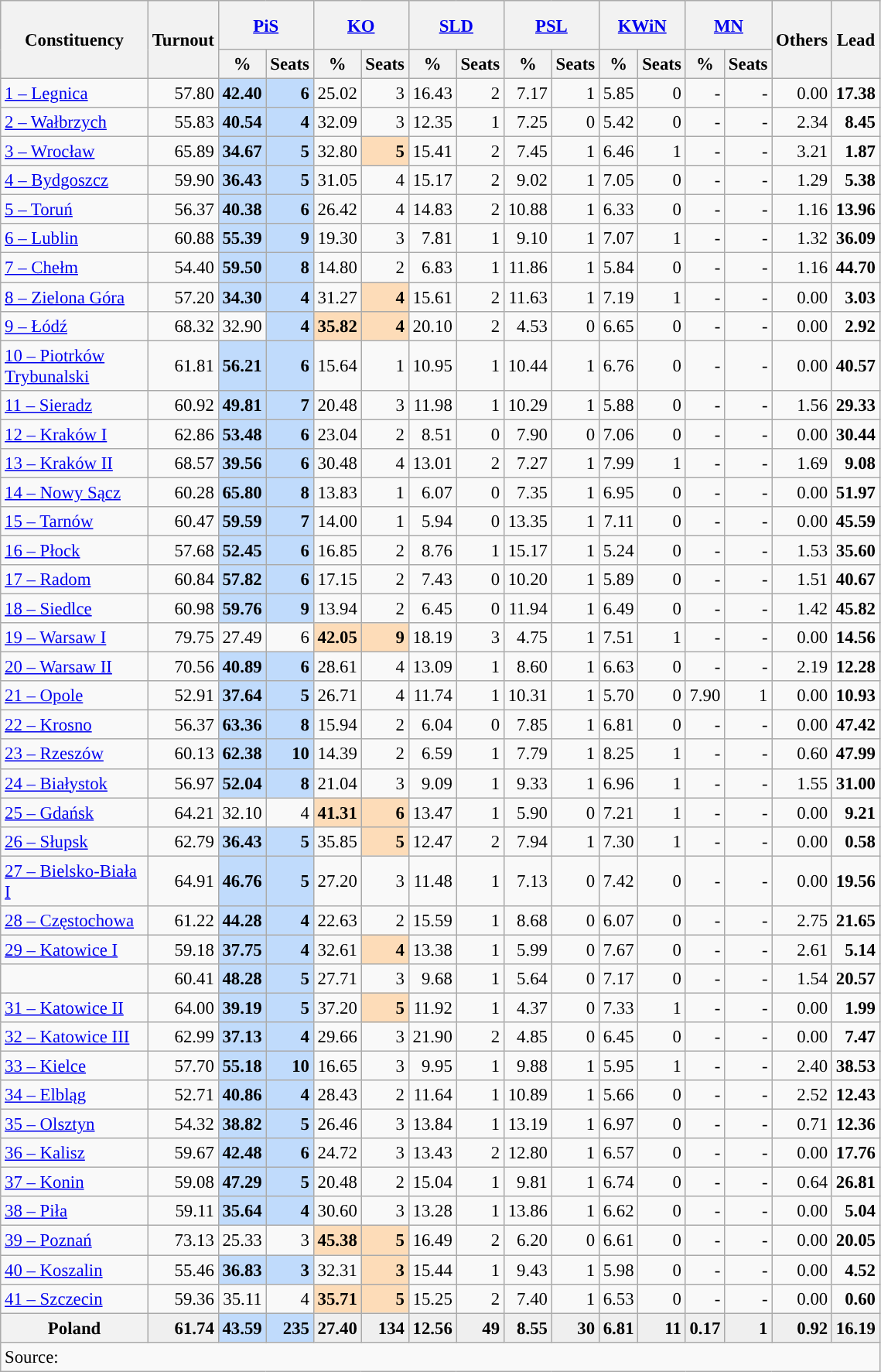<table class="wikitable sortable" style="text-align:right; font-size:95%">
<tr style="height:42px; text-align:center; background-color:#E9E9E9;">
<th rowspan="2" style="width:120px;">Constituency</th>
<th rowspan="2" data-sort-type="number" style="width:30px;">Turnout</th>
<th colspan="2" data-sort-type="number" style="width:40px;"><a href='#'><span>PiS</span></a></th>
<th colspan="2" data-sort-type="number" style="width:40px;"><a href='#'><span>KO</span></a></th>
<th colspan="2" data-sort-type="number" style="width:40px;"><a href='#'><span>SLD</span></a></th>
<th colspan="2" data-sort-type="number" style="width:40px;"><a href='#'><span>PSL</span></a></th>
<th colspan="2" data-sort-type="number" style="width:40px;"><a href='#'><span>KWiN</span></a></th>
<th colspan="2" data-sort-type="number" style="width:40px;"><a href='#'><span>MN</span></a></th>
<th rowspan="2" data-sort-type="number" style="width:40px;">Others</th>
<th rowspan="2" data-sort-type="number" style="width:30px;">Lead</th>
</tr>
<tr>
<th>%</th>
<th>Seats</th>
<th>%</th>
<th>Seats</th>
<th>%</th>
<th>Seats</th>
<th>%</th>
<th>Seats</th>
<th>%</th>
<th>Seats</th>
<th>%</th>
<th>Seats</th>
</tr>
<tr>
<td align="left"><a href='#'>1 – Legnica</a></td>
<td>57.80</td>
<td style="font-weight:bold; background:#C0DBFC">42.40</td>
<td style="font-weight:bold; background:#C0DBFC">6</td>
<td>25.02</td>
<td>3</td>
<td>16.43</td>
<td>2</td>
<td>7.17</td>
<td>1</td>
<td>5.85</td>
<td>0</td>
<td>-</td>
<td>-</td>
<td>0.00</td>
<td style="background:"><strong>17.38</strong></td>
</tr>
<tr>
<td align="left"><a href='#'>2 – Wałbrzych</a></td>
<td>55.83</td>
<td style="font-weight:bold; background:#C0DBFC">40.54</td>
<td style="font-weight:bold; background:#C0DBFC">4</td>
<td>32.09</td>
<td>3</td>
<td>12.35</td>
<td>1</td>
<td>7.25</td>
<td>0</td>
<td>5.42</td>
<td>0</td>
<td>-</td>
<td>-</td>
<td>2.34</td>
<td style="background:"><strong>8.45</strong></td>
</tr>
<tr>
<td align="left"><a href='#'>3 – Wrocław</a></td>
<td>65.89</td>
<td style="font-weight:bold; background:#C0DBFC">34.67</td>
<td style="font-weight:bold; background:#C0DBFC">5</td>
<td>32.80</td>
<td style="font-weight:bold; background:#FDDCB8">5</td>
<td>15.41</td>
<td>2</td>
<td>7.45</td>
<td>1</td>
<td>6.46</td>
<td>1</td>
<td>-</td>
<td>-</td>
<td>3.21</td>
<td style="background:"><strong>1.87</strong></td>
</tr>
<tr>
<td align="left"><a href='#'>4 – Bydgoszcz</a></td>
<td>59.90</td>
<td style="font-weight:bold; background:#C0DBFC">36.43</td>
<td style="font-weight:bold; background:#C0DBFC">5</td>
<td>31.05</td>
<td>4</td>
<td>15.17</td>
<td>2</td>
<td>9.02</td>
<td>1</td>
<td>7.05</td>
<td>0</td>
<td>-</td>
<td>-</td>
<td>1.29</td>
<td style="background:"><strong>5.38</strong></td>
</tr>
<tr>
<td align="left"><a href='#'>5 – Toruń</a></td>
<td>56.37</td>
<td style="font-weight:bold; background:#C0DBFC">40.38</td>
<td style="font-weight:bold; background:#C0DBFC">6</td>
<td>26.42</td>
<td>4</td>
<td>14.83</td>
<td>2</td>
<td>10.88</td>
<td>1</td>
<td>6.33</td>
<td>0</td>
<td>-</td>
<td>-</td>
<td>1.16</td>
<td style="background:"><strong>13.96</strong></td>
</tr>
<tr>
<td align="left"><a href='#'>6 – Lublin</a></td>
<td>60.88</td>
<td style="font-weight:bold; background:#C0DBFC">55.39</td>
<td style="font-weight:bold; background:#C0DBFC">9</td>
<td>19.30</td>
<td>3</td>
<td>7.81</td>
<td>1</td>
<td>9.10</td>
<td>1</td>
<td>7.07</td>
<td>1</td>
<td>-</td>
<td>-</td>
<td>1.32</td>
<td style="background:"><strong>36.09</strong></td>
</tr>
<tr>
<td align="left"><a href='#'>7 – Chełm</a></td>
<td>54.40</td>
<td style="font-weight:bold; background:#C0DBFC">59.50</td>
<td style="font-weight:bold; background:#C0DBFC">8</td>
<td>14.80</td>
<td>2</td>
<td>6.83</td>
<td>1</td>
<td>11.86</td>
<td>1</td>
<td>5.84</td>
<td>0</td>
<td>-</td>
<td>-</td>
<td>1.16</td>
<td style="background:"><strong>44.70</strong></td>
</tr>
<tr>
<td align="left"><a href='#'>8 – Zielona Góra</a></td>
<td>57.20</td>
<td style="font-weight:bold; background:#C0DBFC">34.30</td>
<td style="font-weight:bold; background:#C0DBFC">4</td>
<td>31.27</td>
<td style="font-weight:bold; background:#FDDCB8">4</td>
<td>15.61</td>
<td>2</td>
<td>11.63</td>
<td>1</td>
<td>7.19</td>
<td>1</td>
<td>-</td>
<td>-</td>
<td>0.00</td>
<td style="background:"><strong>3.03</strong></td>
</tr>
<tr>
<td align="left"><a href='#'>9 – Łódź</a></td>
<td>68.32</td>
<td>32.90</td>
<td style="font-weight:bold; background:#C0DBFC">4</td>
<td style="font-weight:bold; background:#FDDCB8">35.82</td>
<td style="font-weight:bold; background:#FDDCB8">4</td>
<td>20.10</td>
<td>2</td>
<td>4.53</td>
<td>0</td>
<td>6.65</td>
<td>0</td>
<td>-</td>
<td>-</td>
<td>0.00</td>
<td style="background:"><strong>2.92</strong></td>
</tr>
<tr>
<td align="left"><a href='#'>10 – Piotrków Trybunalski</a></td>
<td>61.81</td>
<td style="font-weight:bold; background:#C0DBFC">56.21</td>
<td style="font-weight:bold; background:#C0DBFC">6</td>
<td>15.64</td>
<td>1</td>
<td>10.95</td>
<td>1</td>
<td>10.44</td>
<td>1</td>
<td>6.76</td>
<td>0</td>
<td>-</td>
<td>-</td>
<td>0.00</td>
<td style="background:"><strong>40.57</strong></td>
</tr>
<tr>
<td align="left"><a href='#'>11 – Sieradz</a></td>
<td>60.92</td>
<td style="font-weight:bold; background:#C0DBFC">49.81</td>
<td style="font-weight:bold; background:#C0DBFC">7</td>
<td>20.48</td>
<td>3</td>
<td>11.98</td>
<td>1</td>
<td>10.29</td>
<td>1</td>
<td>5.88</td>
<td>0</td>
<td>-</td>
<td>-</td>
<td>1.56</td>
<td style="background:"><strong>29.33</strong></td>
</tr>
<tr>
<td align="left"><a href='#'>12 – Kraków I</a></td>
<td>62.86</td>
<td style="font-weight:bold; background:#C0DBFC">53.48</td>
<td style="font-weight:bold; background:#C0DBFC">6</td>
<td>23.04</td>
<td>2</td>
<td>8.51</td>
<td>0</td>
<td>7.90</td>
<td>0</td>
<td>7.06</td>
<td>0</td>
<td>-</td>
<td>-</td>
<td>0.00</td>
<td style="background:"><strong>30.44</strong></td>
</tr>
<tr>
<td align="left"><a href='#'>13 – Kraków II</a></td>
<td>68.57</td>
<td style="font-weight:bold; background:#C0DBFC">39.56</td>
<td style="font-weight:bold; background:#C0DBFC">6</td>
<td>30.48</td>
<td>4</td>
<td>13.01</td>
<td>2</td>
<td>7.27</td>
<td>1</td>
<td>7.99</td>
<td>1</td>
<td>-</td>
<td>-</td>
<td>1.69</td>
<td style="background:"><strong>9.08</strong></td>
</tr>
<tr>
<td align="left"><a href='#'>14 – Nowy Sącz</a></td>
<td>60.28</td>
<td style="font-weight:bold; background:#C0DBFC">65.80</td>
<td style="font-weight:bold; background:#C0DBFC">8</td>
<td>13.83</td>
<td>1</td>
<td>6.07</td>
<td>0</td>
<td>7.35</td>
<td>1</td>
<td>6.95</td>
<td>0</td>
<td>-</td>
<td>-</td>
<td>0.00</td>
<td style="background:"><strong>51.97</strong></td>
</tr>
<tr>
<td align="left"><a href='#'>15 – Tarnów</a></td>
<td>60.47</td>
<td style="font-weight:bold; background:#C0DBFC">59.59</td>
<td style="font-weight:bold; background:#C0DBFC">7</td>
<td>14.00</td>
<td>1</td>
<td>5.94</td>
<td>0</td>
<td>13.35</td>
<td>1</td>
<td>7.11</td>
<td>0</td>
<td>-</td>
<td>-</td>
<td>0.00</td>
<td style="background:"><strong>45.59</strong></td>
</tr>
<tr>
<td align="left"><a href='#'>16 – Płock</a></td>
<td>57.68</td>
<td style="font-weight:bold; background:#C0DBFC">52.45</td>
<td style="font-weight:bold; background:#C0DBFC">6</td>
<td>16.85</td>
<td>2</td>
<td>8.76</td>
<td>1</td>
<td>15.17</td>
<td>1</td>
<td>5.24</td>
<td>0</td>
<td>-</td>
<td>-</td>
<td>1.53</td>
<td style="background:"><strong>35.60</strong></td>
</tr>
<tr>
<td align="left"><a href='#'>17 – Radom</a></td>
<td>60.84</td>
<td style="font-weight:bold; background:#C0DBFC">57.82</td>
<td style="font-weight:bold; background:#C0DBFC">6</td>
<td>17.15</td>
<td>2</td>
<td>7.43</td>
<td>0</td>
<td>10.20</td>
<td>1</td>
<td>5.89</td>
<td>0</td>
<td>-</td>
<td>-</td>
<td>1.51</td>
<td style="background:"><strong>40.67</strong></td>
</tr>
<tr>
<td align="left"><a href='#'>18 – Siedlce</a></td>
<td>60.98</td>
<td style="font-weight:bold; background:#C0DBFC">59.76</td>
<td style="font-weight:bold; background:#C0DBFC">9</td>
<td>13.94</td>
<td>2</td>
<td>6.45</td>
<td>0</td>
<td>11.94</td>
<td>1</td>
<td>6.49</td>
<td>0</td>
<td>-</td>
<td>-</td>
<td>1.42</td>
<td style="background:"><strong>45.82</strong></td>
</tr>
<tr>
<td align="left"><a href='#'>19 – Warsaw I</a></td>
<td>79.75</td>
<td>27.49</td>
<td>6</td>
<td style="font-weight:bold; background:#FDDCB8">42.05</td>
<td style="font-weight:bold; background:#FDDCB8">9</td>
<td>18.19</td>
<td>3</td>
<td>4.75</td>
<td>1</td>
<td>7.51</td>
<td>1</td>
<td>-</td>
<td>-</td>
<td>0.00</td>
<td style="background:"><strong>14.56</strong></td>
</tr>
<tr>
<td align="left"><a href='#'>20 – Warsaw II</a></td>
<td>70.56</td>
<td style="font-weight:bold; background:#C0DBFC">40.89</td>
<td style="font-weight:bold; background:#C0DBFC">6</td>
<td>28.61</td>
<td>4</td>
<td>13.09</td>
<td>1</td>
<td>8.60</td>
<td>1</td>
<td>6.63</td>
<td>0</td>
<td>-</td>
<td>-</td>
<td>2.19</td>
<td style="background:"><strong>12.28</strong></td>
</tr>
<tr>
<td align="left"><a href='#'>21 – Opole</a></td>
<td>52.91</td>
<td style="font-weight:bold; background:#C0DBFC">37.64</td>
<td style="font-weight:bold; background:#C0DBFC">5</td>
<td>26.71</td>
<td>4</td>
<td>11.74</td>
<td>1</td>
<td>10.31</td>
<td>1</td>
<td>5.70</td>
<td>0</td>
<td>7.90</td>
<td>1</td>
<td>0.00</td>
<td style="background:"><strong>10.93</strong></td>
</tr>
<tr>
<td align="left"><a href='#'>22 – Krosno</a></td>
<td>56.37</td>
<td style="font-weight:bold; background:#C0DBFC">63.36</td>
<td style="font-weight:bold; background:#C0DBFC">8</td>
<td>15.94</td>
<td>2</td>
<td>6.04</td>
<td>0</td>
<td>7.85</td>
<td>1</td>
<td>6.81</td>
<td>0</td>
<td>-</td>
<td>-</td>
<td>0.00</td>
<td style="background:"><strong>47.42</strong></td>
</tr>
<tr>
<td align="left"><a href='#'>23 – Rzeszów</a></td>
<td>60.13</td>
<td style="font-weight:bold; background:#C0DBFC">62.38</td>
<td style="font-weight:bold; background:#C0DBFC">10</td>
<td>14.39</td>
<td>2</td>
<td>6.59</td>
<td>1</td>
<td>7.79</td>
<td>1</td>
<td>8.25</td>
<td>1</td>
<td>-</td>
<td>-</td>
<td>0.60</td>
<td style="background:"><strong>47.99</strong></td>
</tr>
<tr>
<td align="left"><a href='#'>24 – Białystok</a></td>
<td>56.97</td>
<td style="font-weight:bold; background:#C0DBFC">52.04</td>
<td style="font-weight:bold; background:#C0DBFC">8</td>
<td>21.04</td>
<td>3</td>
<td>9.09</td>
<td>1</td>
<td>9.33</td>
<td>1</td>
<td>6.96</td>
<td>1</td>
<td>-</td>
<td>-</td>
<td>1.55</td>
<td style="background:"><strong>31.00</strong></td>
</tr>
<tr>
<td align="left"><a href='#'>25 – Gdańsk</a></td>
<td>64.21</td>
<td>32.10</td>
<td>4</td>
<td style="font-weight:bold; background:#FDDCB8">41.31</td>
<td style="font-weight:bold; background:#FDDCB8">6</td>
<td>13.47</td>
<td>1</td>
<td>5.90</td>
<td>0</td>
<td>7.21</td>
<td>1</td>
<td>-</td>
<td>-</td>
<td>0.00</td>
<td style="background:"><strong>9.21</strong></td>
</tr>
<tr>
<td align="left"><a href='#'>26 – Słupsk</a></td>
<td>62.79</td>
<td style="font-weight:bold; background:#C0DBFC">36.43</td>
<td style="font-weight:bold; background:#C0DBFC">5</td>
<td>35.85</td>
<td style="font-weight:bold; background:#FDDCB8">5</td>
<td>12.47</td>
<td>2</td>
<td>7.94</td>
<td>1</td>
<td>7.30</td>
<td>1</td>
<td>-</td>
<td>-</td>
<td>0.00</td>
<td style="background:"><strong>0.58</strong></td>
</tr>
<tr>
<td align="left"><a href='#'>27 – Bielsko-Biała I</a></td>
<td>64.91</td>
<td style="font-weight:bold; background:#C0DBFC">46.76</td>
<td style="font-weight:bold; background:#C0DBFC">5</td>
<td>27.20</td>
<td>3</td>
<td>11.48</td>
<td>1</td>
<td>7.13</td>
<td>0</td>
<td>7.42</td>
<td>0</td>
<td>-</td>
<td>-</td>
<td>0.00</td>
<td style="background:"><strong>19.56</strong></td>
</tr>
<tr>
<td align="left"><a href='#'>28 – Częstochowa</a></td>
<td>61.22</td>
<td style="font-weight:bold; background:#C0DBFC">44.28</td>
<td style="font-weight:bold; background:#C0DBFC">4</td>
<td>22.63</td>
<td>2</td>
<td>15.59</td>
<td>1</td>
<td>8.68</td>
<td>0</td>
<td>6.07</td>
<td>0</td>
<td>-</td>
<td>-</td>
<td>2.75</td>
<td style="background:"><strong>21.65</strong></td>
</tr>
<tr>
<td align="left"><a href='#'>29 – Katowice I</a></td>
<td>59.18</td>
<td style="font-weight:bold; background:#C0DBFC">37.75</td>
<td style="font-weight:bold; background:#C0DBFC">4</td>
<td>32.61</td>
<td style="font-weight:bold; background:#FDDCB8">4</td>
<td>13.38</td>
<td>1</td>
<td>5.99</td>
<td>0</td>
<td>7.67</td>
<td>0</td>
<td>-</td>
<td>-</td>
<td>2.61</td>
<td style="background:"><strong>5.14</strong></td>
</tr>
<tr>
<td align="left"></td>
<td>60.41</td>
<td style="font-weight:bold; background:#C0DBFC">48.28</td>
<td style="font-weight:bold; background:#C0DBFC">5</td>
<td>27.71</td>
<td>3</td>
<td>9.68</td>
<td>1</td>
<td>5.64</td>
<td>0</td>
<td>7.17</td>
<td>0</td>
<td>-</td>
<td>-</td>
<td>1.54</td>
<td style="background:"><strong>20.57</strong></td>
</tr>
<tr>
<td align="left"><a href='#'>31 – Katowice II</a></td>
<td>64.00</td>
<td style="font-weight:bold; background:#C0DBFC">39.19</td>
<td style="font-weight:bold; background:#C0DBFC">5</td>
<td>37.20</td>
<td style="font-weight:bold; background:#FDDCB8">5</td>
<td>11.92</td>
<td>1</td>
<td>4.37</td>
<td>0</td>
<td>7.33</td>
<td>1</td>
<td>-</td>
<td>-</td>
<td>0.00</td>
<td style="background:"><strong>1.99</strong></td>
</tr>
<tr>
<td align="left"><a href='#'>32 – Katowice III</a></td>
<td>62.99</td>
<td style="font-weight:bold; background:#C0DBFC">37.13</td>
<td style="font-weight:bold; background:#C0DBFC">4</td>
<td>29.66</td>
<td>3</td>
<td>21.90</td>
<td>2</td>
<td>4.85</td>
<td>0</td>
<td>6.45</td>
<td>0</td>
<td>-</td>
<td>-</td>
<td>0.00</td>
<td style="background:"><strong>7.47</strong></td>
</tr>
<tr>
<td align="left"><a href='#'>33 – Kielce</a></td>
<td>57.70</td>
<td style="font-weight:bold; background:#C0DBFC">55.18</td>
<td style="font-weight:bold; background:#C0DBFC">10</td>
<td>16.65</td>
<td>3</td>
<td>9.95</td>
<td>1</td>
<td>9.88</td>
<td>1</td>
<td>5.95</td>
<td>1</td>
<td>-</td>
<td>-</td>
<td>2.40</td>
<td style="background:"><strong>38.53</strong></td>
</tr>
<tr>
<td align="left"><a href='#'>34 – Elbląg</a></td>
<td>52.71</td>
<td style="font-weight:bold; background:#C0DBFC">40.86</td>
<td style="font-weight:bold; background:#C0DBFC">4</td>
<td>28.43</td>
<td>2</td>
<td>11.64</td>
<td>1</td>
<td>10.89</td>
<td>1</td>
<td>5.66</td>
<td>0</td>
<td>-</td>
<td>-</td>
<td>2.52</td>
<td style="background:"><strong>12.43</strong></td>
</tr>
<tr>
<td align="left"><a href='#'>35 – Olsztyn</a></td>
<td>54.32</td>
<td style="font-weight:bold; background:#C0DBFC">38.82</td>
<td style="font-weight:bold; background:#C0DBFC">5</td>
<td>26.46</td>
<td>3</td>
<td>13.84</td>
<td>1</td>
<td>13.19</td>
<td>1</td>
<td>6.97</td>
<td>0</td>
<td>-</td>
<td>-</td>
<td>0.71</td>
<td style="background:"><strong>12.36</strong></td>
</tr>
<tr>
<td align="left"><a href='#'>36 – Kalisz</a></td>
<td>59.67</td>
<td style="font-weight:bold; background:#C0DBFC">42.48</td>
<td style="font-weight:bold; background:#C0DBFC">6</td>
<td>24.72</td>
<td>3</td>
<td>13.43</td>
<td>2</td>
<td>12.80</td>
<td>1</td>
<td>6.57</td>
<td>0</td>
<td>-</td>
<td>-</td>
<td>0.00</td>
<td style="background:"><strong>17.76</strong></td>
</tr>
<tr>
<td align="left"><a href='#'>37 – Konin</a></td>
<td>59.08</td>
<td style="font-weight:bold; background:#C0DBFC">47.29</td>
<td style="font-weight:bold; background:#C0DBFC">5</td>
<td>20.48</td>
<td>2</td>
<td>15.04</td>
<td>1</td>
<td>9.81</td>
<td>1</td>
<td>6.74</td>
<td>0</td>
<td>-</td>
<td>-</td>
<td>0.64</td>
<td style="background:"><strong>26.81</strong></td>
</tr>
<tr>
<td align="left"><a href='#'>38 – Piła</a></td>
<td>59.11</td>
<td style="font-weight:bold; background:#C0DBFC">35.64</td>
<td style="font-weight:bold; background:#C0DBFC">4</td>
<td>30.60</td>
<td>3</td>
<td>13.28</td>
<td>1</td>
<td>13.86</td>
<td>1</td>
<td>6.62</td>
<td>0</td>
<td>-</td>
<td>-</td>
<td>0.00</td>
<td style="background:"><strong>5.04</strong></td>
</tr>
<tr>
<td align="left"><a href='#'>39 – Poznań</a></td>
<td>73.13</td>
<td>25.33</td>
<td>3</td>
<td style="font-weight:bold; background:#FDDCB8">45.38</td>
<td style="font-weight:bold; background:#FDDCB8">5</td>
<td>16.49</td>
<td>2</td>
<td>6.20</td>
<td>0</td>
<td>6.61</td>
<td>0</td>
<td>-</td>
<td>-</td>
<td>0.00</td>
<td style="background:"><strong>20.05</strong></td>
</tr>
<tr>
<td align="left"><a href='#'>40 – Koszalin</a></td>
<td>55.46</td>
<td style="font-weight:bold; background:#C0DBFC">36.83</td>
<td style="font-weight:bold; background:#C0DBFC">3</td>
<td>32.31</td>
<td style="font-weight:bold; background:#FDDCB8">3</td>
<td>15.44</td>
<td>1</td>
<td>9.43</td>
<td>1</td>
<td>5.98</td>
<td>0</td>
<td>-</td>
<td>-</td>
<td>0.00</td>
<td style="background:"><strong>4.52</strong></td>
</tr>
<tr>
<td align="left"><a href='#'>41 – Szczecin</a></td>
<td>59.36</td>
<td>35.11</td>
<td>4</td>
<td style="font-weight:bold; background:#FDDCB8">35.71</td>
<td style="font-weight:bold; background:#FDDCB8">5</td>
<td>15.25</td>
<td>2</td>
<td>7.40</td>
<td>1</td>
<td>6.53</td>
<td>0</td>
<td>-</td>
<td>-</td>
<td>0.00</td>
<td style="background:"><strong>0.60</strong></td>
</tr>
<tr style="background:#EFEFEF; font-weight:bold;">
<th align=center>Poland</th>
<td>61.74</td>
<td style="font-weight:bold; background:#C0DBFC">43.59</td>
<td style="font-weight:bold; background:#C0DBFC">235</td>
<td>27.40</td>
<td>134</td>
<td>12.56</td>
<td>49</td>
<td>8.55</td>
<td>30</td>
<td>6.81</td>
<td>11</td>
<td>0.17</td>
<td>1</td>
<td>0.92</td>
<td style="background:">16.19</td>
</tr>
<tr>
<td colspan="16"  align="left">Source: </td>
</tr>
</table>
